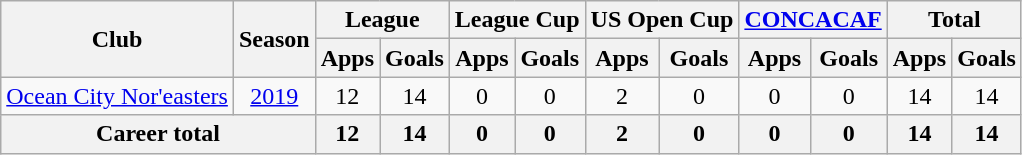<table class="wikitable" style="text-align: center;">
<tr>
<th rowspan="2">Club</th>
<th rowspan="2">Season</th>
<th colspan="2">League</th>
<th colspan="2">League Cup</th>
<th colspan="2">US Open Cup</th>
<th colspan="2"><a href='#'>CONCACAF</a></th>
<th colspan="2">Total</th>
</tr>
<tr>
<th>Apps</th>
<th>Goals</th>
<th>Apps</th>
<th>Goals</th>
<th>Apps</th>
<th>Goals</th>
<th>Apps</th>
<th>Goals</th>
<th>Apps</th>
<th>Goals</th>
</tr>
<tr>
<td rowspan="1"><a href='#'>Ocean City Nor'easters</a></td>
<td><a href='#'>2019</a></td>
<td>12</td>
<td>14</td>
<td>0</td>
<td>0</td>
<td>2</td>
<td>0</td>
<td>0</td>
<td>0</td>
<td>14</td>
<td>14</td>
</tr>
<tr>
<th colspan="2">Career total</th>
<th>12</th>
<th>14</th>
<th>0</th>
<th>0</th>
<th>2</th>
<th>0</th>
<th>0</th>
<th>0</th>
<th>14</th>
<th>14</th>
</tr>
</table>
